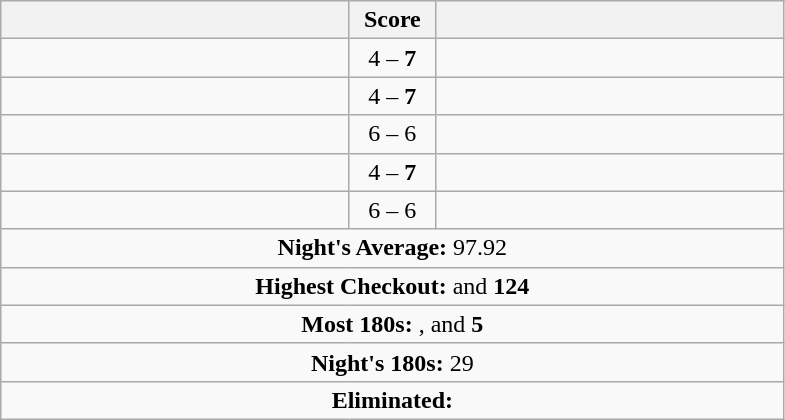<table class=wikitable style="text-align:center">
<tr>
<th width=225></th>
<th width=50>Score</th>
<th width=225></th>
</tr>
<tr align=left>
<td align=right></td>
<td align=center>4 – <strong>7</strong></td>
<td></td>
</tr>
<tr align=left>
<td align=right></td>
<td align=center>4 – <strong>7</strong></td>
<td></td>
</tr>
<tr align=left>
<td align=right></td>
<td align=center>6 – 6</td>
<td></td>
</tr>
<tr align=left>
<td align=right></td>
<td align=center>4 – <strong>7</strong></td>
<td></td>
</tr>
<tr align=left>
<td align=right></td>
<td align=center>6 – 6</td>
<td></td>
</tr>
<tr align=center>
<td colspan="3"><strong>Night's Average:</strong> 97.92</td>
</tr>
<tr align=center>
<td colspan="3"><strong>Highest Checkout:</strong>  and  <strong>124</strong></td>
</tr>
<tr align=center>
<td colspan="3"><strong>Most 180s:</strong> ,  and  <strong>5</strong></td>
</tr>
<tr align=center>
<td colspan="3"><strong>Night's 180s:</strong> 29</td>
</tr>
<tr align=center>
<td colspan="3"><strong>Eliminated:</strong> </td>
</tr>
</table>
